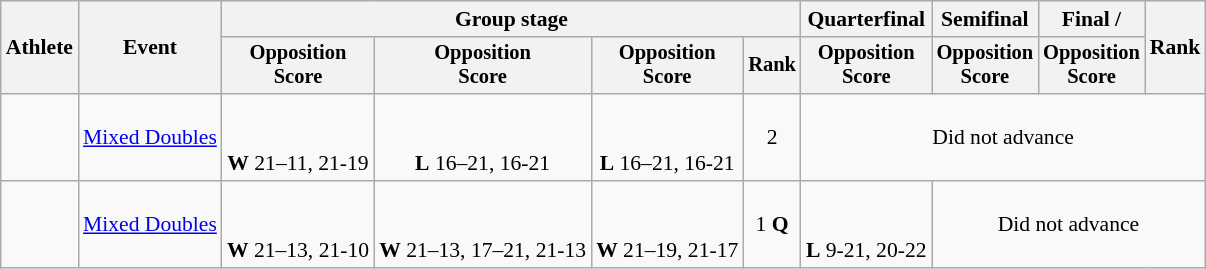<table class="wikitable" style="font-size:90%">
<tr>
<th rowspan=2>Athlete</th>
<th rowspan=2>Event</th>
<th colspan=4>Group stage</th>
<th>Quarterfinal</th>
<th>Semifinal</th>
<th>Final / </th>
<th rowspan=2>Rank</th>
</tr>
<tr style="font-size:95%">
<th>Opposition<br>Score</th>
<th>Opposition<br>Score</th>
<th>Opposition<br>Score</th>
<th>Rank</th>
<th>Opposition<br>Score</th>
<th>Opposition<br>Score</th>
<th>Opposition<br>Score</th>
</tr>
<tr align=center>
<td align=left><br></td>
<td align=left><a href='#'>Mixed Doubles</a></td>
<td><br><br><strong>W</strong> 21–11, 21-19</td>
<td><br><br><strong>L</strong> 16–21, 16-21</td>
<td><br><br><strong>L</strong> 16–21, 16-21</td>
<td>2</td>
<td colspan=4>Did not advance</td>
</tr>
<tr align=center>
<td align=left><br></td>
<td align=left><a href='#'>Mixed Doubles</a></td>
<td><br><br><strong>W</strong> 21–13, 21-10</td>
<td><br><br><strong>W</strong> 21–13, 17–21, 21-13</td>
<td><br><br><strong>W</strong> 21–19, 21-17</td>
<td>1 <strong>Q</strong></td>
<td><br><br><strong>L</strong> 9-21, 20-22</td>
<td colspan=3>Did not advance</td>
</tr>
</table>
